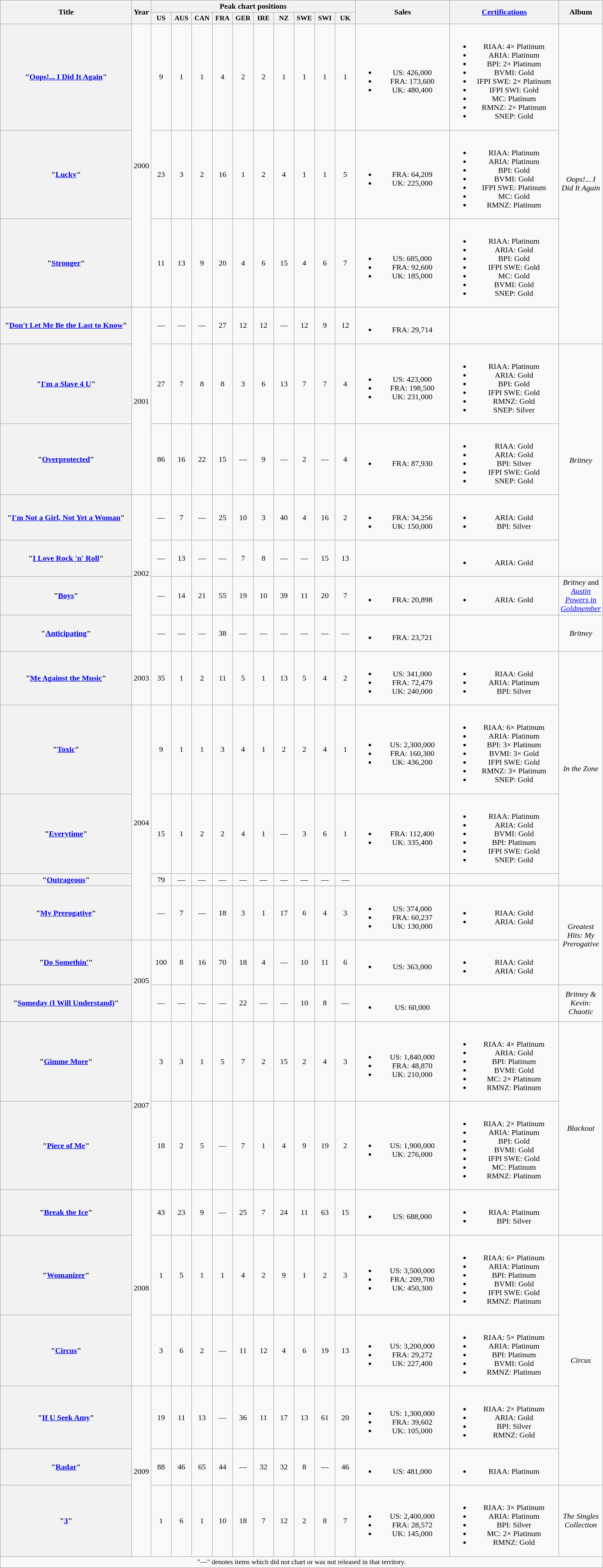<table class="wikitable plainrowheaders" style="text-align:center;">
<tr>
<th scope="col" rowspan="2" style="width:17em;">Title</th>
<th scope="col" rowspan="2" style="width:1em;">Year</th>
<th scope="col" colspan="10">Peak chart positions</th>
<th scope="col" rowspan="2" style="width:12em;">Sales</th>
<th scope="col" rowspan="2" style="width:14em;"><a href='#'>Certifications</a></th>
<th scope="col" rowspan="2">Album</th>
</tr>
<tr>
<th scope="col" style="width:2.5em; font-size:90%;">US<br></th>
<th scope="col" style="width:2.5em; font-size:90%;">AUS<br></th>
<th scope="col" style="width:2.5em; font-size:90%;">CAN<br></th>
<th scope="col" style="width:2.5em; font-size:90%;">FRA<br></th>
<th scope="col" style="width:2.5em; font-size:90%;">GER<br></th>
<th scope="col" style="width:2.5em; font-size:90%;">IRE<br></th>
<th scope="col" style="width:2.5em; font-size:90%;">NZ<br></th>
<th scope="col" style="width:2.5em; font-size:90%;">SWE<br></th>
<th scope="col" style="width:2.5em; font-size:90%;">SWI<br></th>
<th scope="col" style="width:2.5em; font-size:90%;">UK<br></th>
</tr>
<tr>
<th scope="row">"<a href='#'>Oops!... I Did It Again</a>"</th>
<td rowspan="3">2000</td>
<td>9</td>
<td>1</td>
<td>1</td>
<td>4</td>
<td>2</td>
<td>2</td>
<td>1</td>
<td>1</td>
<td>1</td>
<td>1</td>
<td><br><ul><li>US: 426,000</li><li>FRA: 173,600</li><li>UK: 480,400</li></ul></td>
<td><br><ul><li>RIAA: 4× Platinum</li><li>ARIA: Platinum</li><li>BPI: 2× Platinum</li><li>BVMI: Gold</li><li>IFPI SWE: 2× Platinum</li><li>IFPI SWI: Gold</li><li>MC: Platinum</li><li>RMNZ: 2× Platinum</li><li>SNEP: Gold</li></ul></td>
<td rowspan="4"><em>Oops!... I Did It Again</em></td>
</tr>
<tr>
<th scope="row">"<a href='#'>Lucky</a>"</th>
<td>23</td>
<td>3</td>
<td>2</td>
<td>16</td>
<td>1</td>
<td>2</td>
<td>4</td>
<td>1</td>
<td>1</td>
<td>5</td>
<td><br><ul><li>FRA: 64,209</li><li>UK: 225,000</li></ul></td>
<td><br><ul><li>RIAA: Platinum</li><li>ARIA: Platinum</li><li>BPI: Gold</li><li>BVMI: Gold</li><li>IFPI SWE: Platinum</li><li>MC: Gold</li><li>RMNZ: Platinum</li></ul></td>
</tr>
<tr>
<th scope="row">"<a href='#'>Stronger</a>"</th>
<td>11</td>
<td>13</td>
<td>9</td>
<td>20</td>
<td>4</td>
<td>6</td>
<td>15</td>
<td>4</td>
<td>6</td>
<td>7</td>
<td><br><ul><li>US: 685,000</li><li>FRA: 92,600</li><li>UK: 185,000</li></ul></td>
<td><br><ul><li>RIAA: Platinum</li><li>ARIA: Gold</li><li>BPI: Gold</li><li>IFPI SWE: Gold</li><li>MC: Gold</li><li>BVMI: Gold</li><li>SNEP: Gold</li></ul></td>
</tr>
<tr>
<th scope="row">"<a href='#'>Don't Let Me Be the Last to Know</a>"</th>
<td rowspan="3">2001</td>
<td>—</td>
<td>—</td>
<td>—</td>
<td>27</td>
<td>12</td>
<td>12</td>
<td>—</td>
<td>12</td>
<td>9</td>
<td>12</td>
<td><br><ul><li>FRA: 29,714</li></ul></td>
<td></td>
</tr>
<tr>
<th scope="row">"<a href='#'>I'm a Slave 4 U</a>"</th>
<td>27</td>
<td>7</td>
<td>8</td>
<td>8</td>
<td>3</td>
<td>6</td>
<td>13</td>
<td>7</td>
<td>7</td>
<td>4</td>
<td><br><ul><li>US: 423,000</li><li>FRA: 198,500</li><li>UK: 231,000</li></ul></td>
<td><br><ul><li>RIAA: Platinum</li><li>ARIA: Gold</li><li>BPI: Gold</li><li>IFPI SWE: Gold</li><li>RMNZ: Gold</li><li>SNEP: Silver</li></ul></td>
<td rowspan="4"><em>Britney</em></td>
</tr>
<tr>
<th scope="row">"<a href='#'>Overprotected</a>"</th>
<td>86</td>
<td>16</td>
<td>22</td>
<td>15</td>
<td>—</td>
<td>9</td>
<td>—</td>
<td>2</td>
<td>—</td>
<td>4</td>
<td><br><ul><li>FRA: 87,930</li></ul></td>
<td><br><ul><li>RIAA: Gold</li><li>ARIA: Gold</li><li>BPI: Silver</li><li>IFPI SWE: Gold</li><li>SNEP: Gold</li></ul></td>
</tr>
<tr>
<th scope="row">"<a href='#'>I'm Not a Girl, Not Yet a Woman</a>"</th>
<td rowspan="4">2002</td>
<td>—</td>
<td>7</td>
<td>—</td>
<td>25</td>
<td>10</td>
<td>3</td>
<td>40</td>
<td>4</td>
<td>16</td>
<td>2</td>
<td><br><ul><li>FRA: 34,256</li><li>UK: 150,000</li></ul></td>
<td><br><ul><li>ARIA: Gold</li><li>BPI: Silver</li></ul></td>
</tr>
<tr>
<th scope="row">"<a href='#'>I Love Rock 'n' Roll</a>"</th>
<td>—</td>
<td>13</td>
<td>—</td>
<td>—</td>
<td>7</td>
<td>8</td>
<td>—</td>
<td>—</td>
<td>15</td>
<td>13</td>
<td></td>
<td><br><ul><li>ARIA: Gold</li></ul></td>
</tr>
<tr>
<th scope="row">"<a href='#'>Boys</a>"<br></th>
<td>—</td>
<td>14</td>
<td>21</td>
<td>55</td>
<td>19</td>
<td>10</td>
<td>39</td>
<td>11</td>
<td>20</td>
<td>7</td>
<td><br><ul><li>FRA: 20,898</li></ul></td>
<td><br><ul><li>ARIA: Gold</li></ul></td>
<td><em>Britney</em> and <em><a href='#'>Austin Powers in Goldmember</a></em></td>
</tr>
<tr>
<th scope="row">"<a href='#'>Anticipating</a>"</th>
<td>—</td>
<td>—</td>
<td>—</td>
<td>38</td>
<td>—</td>
<td>—</td>
<td>—</td>
<td>—</td>
<td>—</td>
<td>—</td>
<td><br><ul><li>FRA: 23,721</li></ul></td>
<td></td>
<td><em>Britney</em></td>
</tr>
<tr>
<th scope="row">"<a href='#'>Me Against the Music</a>"<br></th>
<td>2003</td>
<td>35</td>
<td>1</td>
<td>2</td>
<td>11</td>
<td>5</td>
<td>1</td>
<td>13</td>
<td>5</td>
<td>4</td>
<td>2</td>
<td><br><ul><li>US: 341,000</li><li>FRA: 72,479</li><li>UK: 240,000</li></ul></td>
<td><br><ul><li>RIAA: Gold</li><li>ARIA: Platinum</li><li>BPI: Silver</li></ul></td>
<td rowspan="4"><em>In the Zone</em></td>
</tr>
<tr>
<th scope="row">"<a href='#'>Toxic</a>"</th>
<td rowspan="4">2004</td>
<td>9</td>
<td>1</td>
<td>1</td>
<td>3</td>
<td>4</td>
<td>1</td>
<td>2</td>
<td>2</td>
<td>4</td>
<td>1</td>
<td><br><ul><li>US: 2,300,000</li><li>FRA: 160,300</li><li>UK: 436,200</li></ul></td>
<td><br><ul><li>RIAA: 6× Platinum</li><li>ARIA: Platinum</li><li>BPI: 3× Platinum</li><li>BVMI: 3× Gold</li><li>IFPI SWE: Gold</li><li>RMNZ: 3× Platinum</li><li>SNEP: Gold</li></ul></td>
</tr>
<tr>
<th scope="row">"<a href='#'>Everytime</a>"</th>
<td>15</td>
<td>1</td>
<td>2</td>
<td>2</td>
<td>4</td>
<td>1</td>
<td>—</td>
<td>3</td>
<td>6</td>
<td>1</td>
<td><br><ul><li>FRA: 112,400</li><li>UK: 335,400</li></ul></td>
<td><br><ul><li>RIAA: Platinum</li><li>ARIA: Gold</li><li>BVMI: Gold</li><li>BPI: Platinum</li><li>IFPI SWE: Gold</li><li>SNEP: Gold</li></ul></td>
</tr>
<tr>
<th scope="row">"<a href='#'>Outrageous</a>"</th>
<td>79</td>
<td>—</td>
<td>—</td>
<td>—</td>
<td>—</td>
<td>—</td>
<td>—</td>
<td>—</td>
<td>—</td>
<td>—</td>
<td></td>
<td></td>
</tr>
<tr>
<th scope="row">"<a href='#'>My Prerogative</a>"</th>
<td>—</td>
<td>7</td>
<td>—</td>
<td>18</td>
<td>3</td>
<td>1</td>
<td>17</td>
<td>6</td>
<td>4</td>
<td>3</td>
<td><br><ul><li>US: 374,000</li><li>FRA: 60,237</li><li>UK: 130,000</li></ul></td>
<td><br><ul><li>RIAA: Gold</li><li>ARIA: Gold</li></ul></td>
<td rowspan="2"><em>Greatest Hits: My Prerogative</em></td>
</tr>
<tr>
<th scope="row">"<a href='#'>Do Somethin'</a>"</th>
<td rowspan="2">2005</td>
<td>100</td>
<td>8</td>
<td>16</td>
<td>70</td>
<td>18</td>
<td>4</td>
<td>—</td>
<td>10</td>
<td>11</td>
<td>6</td>
<td><br><ul><li>US: 363,000</li></ul></td>
<td><br><ul><li>RIAA: Gold</li><li>ARIA: Gold</li></ul></td>
</tr>
<tr>
<th scope="row">"<a href='#'>Someday (I Will Understand)</a>"</th>
<td>—</td>
<td>—</td>
<td>—</td>
<td>—</td>
<td>22</td>
<td>—</td>
<td>—</td>
<td>10</td>
<td>8</td>
<td>—</td>
<td><br><ul><li>US: 60,000</li></ul></td>
<td></td>
<td><em>Britney & Kevin: Chaotic</em></td>
</tr>
<tr>
<th scope="row">"<a href='#'>Gimme More</a>"</th>
<td rowspan="2">2007</td>
<td>3</td>
<td>3</td>
<td>1</td>
<td>5</td>
<td>7</td>
<td>2</td>
<td>15</td>
<td>2</td>
<td>4</td>
<td>3</td>
<td><br><ul><li>US: 1,840,000</li><li>FRA: 48,870</li><li>UK: 210,000</li></ul></td>
<td><br><ul><li>RIAA: 4× Platinum</li><li>ARIA: Gold</li><li>BPI: Platinum</li><li>BVMI: Gold</li><li>MC: 2× Platinum</li><li>RMNZ: Platinum</li></ul></td>
<td rowspan="3"><em>Blackout</em></td>
</tr>
<tr>
<th scope="row">"<a href='#'>Piece of Me</a>"</th>
<td>18</td>
<td>2</td>
<td>5</td>
<td>—</td>
<td>7</td>
<td>1</td>
<td>4</td>
<td>9</td>
<td>19</td>
<td>2</td>
<td><br><ul><li>US: 1,900,000</li><li>UK: 276,000</li></ul></td>
<td><br><ul><li>RIAA: 2× Platinum</li><li>ARIA: Platinum</li><li>BPI: Gold</li><li>BVMI: Gold</li><li>IFPI SWE: Gold</li><li>MC: Platinum</li><li>RMNZ: Platinum</li></ul></td>
</tr>
<tr>
<th scope="row">"<a href='#'>Break the Ice</a>"</th>
<td rowspan="3">2008</td>
<td>43</td>
<td>23</td>
<td>9</td>
<td>—</td>
<td>25</td>
<td>7</td>
<td>24</td>
<td>11</td>
<td>63</td>
<td>15</td>
<td><br><ul><li>US: 688,000</li></ul></td>
<td><br><ul><li>RIAA: Platinum</li><li>BPI: Silver</li></ul></td>
</tr>
<tr>
<th scope="row">"<a href='#'>Womanizer</a>"</th>
<td>1</td>
<td>5</td>
<td>1</td>
<td>1</td>
<td>4</td>
<td>2</td>
<td>9</td>
<td>1</td>
<td>2</td>
<td>3</td>
<td><br><ul><li>US: 3,500,000</li><li>FRA: 209,700</li><li>UK: 450,300</li></ul></td>
<td><br><ul><li>RIAA: 6× Platinum</li><li>ARIA: Platinum</li><li>BPI: Platinum</li><li>BVMI: Gold</li><li>IFPI SWE: Gold</li><li>RMNZ: Platinum</li></ul></td>
<td rowspan="4"><em>Circus</em></td>
</tr>
<tr>
<th scope="row">"<a href='#'>Circus</a>"</th>
<td>3</td>
<td>6</td>
<td>2</td>
<td>—</td>
<td>11</td>
<td>12</td>
<td>4</td>
<td>6</td>
<td>19</td>
<td>13</td>
<td><br><ul><li>US: 3,200,000</li><li>FRA: 29,272</li><li>UK: 227,400</li></ul></td>
<td><br><ul><li>RIAA: 5× Platinum</li><li>ARIA: Platinum</li><li>BPI: Platinum</li><li>BVMI: Gold</li><li>RMNZ: Platinum</li></ul></td>
</tr>
<tr>
<th scope="row">"<a href='#'>If U Seek Amy</a>"</th>
<td rowspan="3">2009</td>
<td>19</td>
<td>11</td>
<td>13</td>
<td>—</td>
<td>36</td>
<td>11</td>
<td>17</td>
<td>13</td>
<td>61</td>
<td>20</td>
<td><br><ul><li>US: 1,300,000</li><li>FRA: 39,602</li><li>UK: 105,000</li></ul></td>
<td><br><ul><li>RIAA: 2× Platinum</li><li>ARIA: Gold</li><li>BPI: Silver</li><li>RMNZ: Gold</li></ul></td>
</tr>
<tr>
<th scope="row">"<a href='#'>Radar</a>"</th>
<td>88</td>
<td>46</td>
<td>65</td>
<td>44</td>
<td>—</td>
<td>32</td>
<td>32</td>
<td>8</td>
<td>—</td>
<td>46</td>
<td><br><ul><li>US: 481,000</li></ul></td>
<td><br><ul><li>RIAA: Platinum</li></ul></td>
</tr>
<tr>
<th scope="row">"<a href='#'>3</a>"</th>
<td>1</td>
<td>6</td>
<td>1</td>
<td>10</td>
<td>18</td>
<td>7</td>
<td>12</td>
<td>2</td>
<td>8</td>
<td>7</td>
<td><br><ul><li>US: 2,400,000</li><li>FRA: 28,572</li><li>UK: 145,000</li></ul></td>
<td><br><ul><li>RIAA: 3× Platinum</li><li>ARIA: Platinum</li><li>BPI: Silver</li><li>MC: 2× Platinum</li><li>RMNZ: Gold</li></ul></td>
<td><em>The Singles Collection</em></td>
</tr>
<tr>
<td colspan="15" style="font-size:90%">"—" denotes items which did not chart or was not released in that territory.</td>
</tr>
</table>
